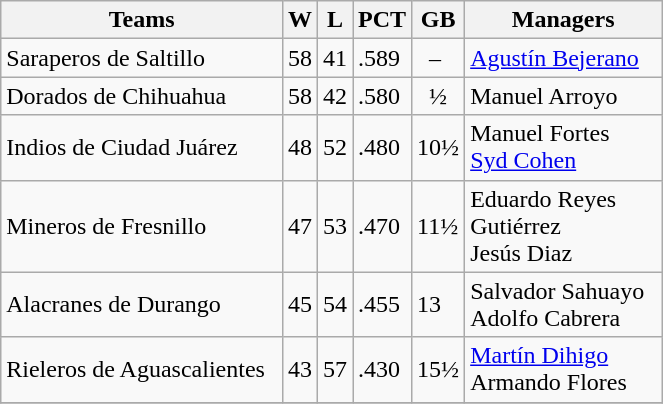<table class="wikitable">
<tr>
<th>Teams</th>
<th>W</th>
<th>L</th>
<th>PCT</th>
<th>GB</th>
<th>Managers</th>
</tr>
<tr>
<td>Saraperos de Saltillo</td>
<td>58</td>
<td>41</td>
<td>.589</td>
<td>  –</td>
<td><a href='#'>Agustín Bejerano</a></td>
</tr>
<tr>
<td>Dorados de Chihuahua</td>
<td>58</td>
<td>42</td>
<td>.580</td>
<td>  ½</td>
<td>Manuel Arroyo</td>
</tr>
<tr>
<td>Indios de Ciudad Juárez</td>
<td>48</td>
<td>52</td>
<td>.480</td>
<td>10½</td>
<td>Manuel Fortes<br><a href='#'>Syd Cohen</a></td>
</tr>
<tr>
<td>Mineros de Fresnillo</td>
<td>47</td>
<td>53</td>
<td>.470</td>
<td>11½</td>
<td>Eduardo Reyes<br>Gutiérrez<br>Jesús Diaz</td>
</tr>
<tr>
<td>Alacranes de Durango</td>
<td>45</td>
<td>54</td>
<td>.455</td>
<td>13</td>
<td>Salvador Sahuayo  <br>Adolfo Cabrera</td>
</tr>
<tr>
<td>Rieleros de Aguascalientes  </td>
<td>43</td>
<td>57</td>
<td>.430</td>
<td>15½</td>
<td><a href='#'>Martín Dihigo</a><br>Armando Flores</td>
</tr>
<tr>
</tr>
</table>
